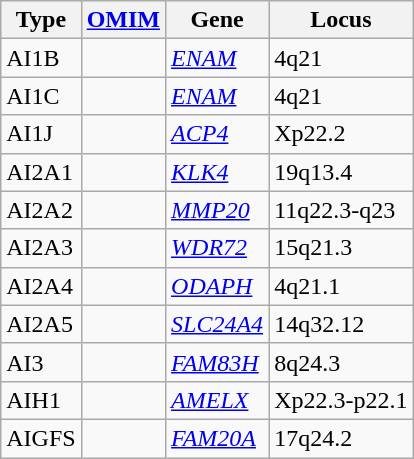<table class="wikitable">
<tr>
<th>Type</th>
<th><a href='#'>OMIM</a></th>
<th>Gene</th>
<th>Locus</th>
</tr>
<tr>
<td>AI1B</td>
<td></td>
<td><em><a href='#'>ENAM</a></em></td>
<td>4q21</td>
</tr>
<tr>
<td>AI1C</td>
<td></td>
<td><em><a href='#'>ENAM</a></em></td>
<td>4q21</td>
</tr>
<tr>
<td>AI1J</td>
<td></td>
<td><em><a href='#'>ACP4</a></em></td>
<td>Xp22.2</td>
</tr>
<tr>
<td>AI2A1</td>
<td></td>
<td><em><a href='#'>KLK4</a></em></td>
<td>19q13.4</td>
</tr>
<tr>
<td>AI2A2</td>
<td></td>
<td><em><a href='#'>MMP20</a></em></td>
<td>11q22.3-q23</td>
</tr>
<tr>
<td>AI2A3</td>
<td></td>
<td><em><a href='#'>WDR72</a></em></td>
<td>15q21.3</td>
</tr>
<tr>
<td>AI2A4</td>
<td></td>
<td><em><a href='#'>ODAPH</a></em></td>
<td>4q21.1</td>
</tr>
<tr>
<td>AI2A5</td>
<td></td>
<td><em><a href='#'>SLC24A4</a></em></td>
<td>14q32.12</td>
</tr>
<tr>
<td>AI3</td>
<td></td>
<td><em><a href='#'>FAM83H</a></em></td>
<td>8q24.3</td>
</tr>
<tr>
<td>AIH1</td>
<td></td>
<td><em><a href='#'>AMELX</a></em></td>
<td>Xp22.3-p22.1</td>
</tr>
<tr>
<td>AIGFS</td>
<td></td>
<td><em><a href='#'>FAM20A</a></em></td>
<td>17q24.2</td>
</tr>
</table>
